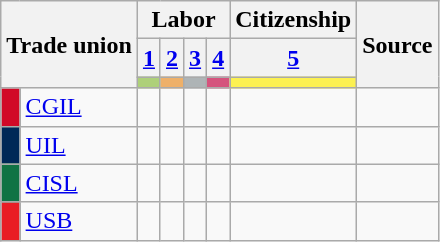<table class="wikitable sortable">
<tr>
<th colspan="2" rowspan="3">Trade union</th>
<th colspan="4">Labor</th>
<th>Citizenship</th>
<th rowspan="3" class="unsortable">Source</th>
</tr>
<tr>
<th class="unsortable"><a href='#'>1</a></th>
<th class="unsortable"><a href='#'>2</a></th>
<th class="unsortable"><a href='#'>3</a></th>
<th class="unsortable"><a href='#'>4</a></th>
<th class="unsortable"><a href='#'>5</a></th>
</tr>
<tr>
<th style="background:#aed079;"></th>
<th style="background:#eeb069;"></th>
<th style="background:#aeb4b6;"></th>
<th style="background:#d5537d;"></th>
<th style="background:#fcf151;"></th>
</tr>
<tr>
<td style="background:#D10927"></td>
<td><a href='#'>CGIL</a></td>
<td></td>
<td></td>
<td></td>
<td></td>
<td></td>
<td></td>
</tr>
<tr>
<td style="background:#002857"></td>
<td><a href='#'>UIL</a></td>
<td></td>
<td></td>
<td></td>
<td></td>
<td></td>
<td></td>
</tr>
<tr>
<td style="background:#107344"></td>
<td><a href='#'>CISL</a></td>
<td></td>
<td></td>
<td></td>
<td></td>
<td></td>
<td></td>
</tr>
<tr>
<td style="background:#E91D24"></td>
<td><a href='#'>USB</a></td>
<td></td>
<td></td>
<td></td>
<td></td>
<td></td>
<td></td>
</tr>
</table>
